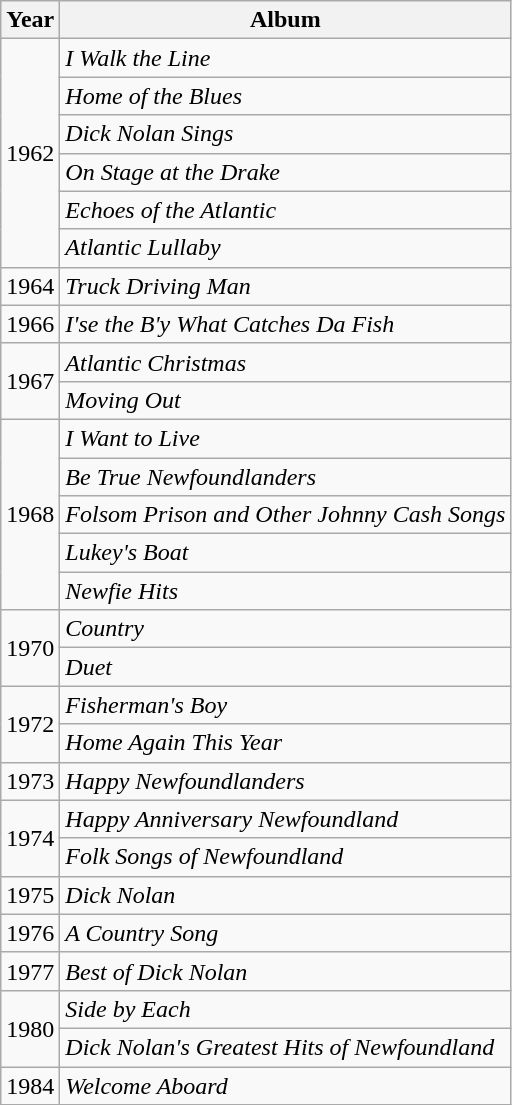<table class="wikitable">
<tr>
<th>Year</th>
<th>Album</th>
</tr>
<tr>
<td rowspan="6">1962</td>
<td><em>I Walk the Line</em></td>
</tr>
<tr>
<td><em>Home of the Blues</em></td>
</tr>
<tr>
<td><em>Dick Nolan Sings</em></td>
</tr>
<tr>
<td><em>On Stage at the Drake</em></td>
</tr>
<tr>
<td><em>Echoes of the Atlantic</em></td>
</tr>
<tr>
<td><em>Atlantic Lullaby</em></td>
</tr>
<tr>
<td>1964</td>
<td><em>Truck Driving Man</em></td>
</tr>
<tr>
<td>1966</td>
<td><em>I'se the B'y What Catches Da Fish</em></td>
</tr>
<tr>
<td rowspan="2">1967</td>
<td><em>Atlantic Christmas</em></td>
</tr>
<tr>
<td><em>Moving Out</em></td>
</tr>
<tr>
<td rowspan="5">1968</td>
<td><em>I Want to Live</em></td>
</tr>
<tr>
<td><em>Be True Newfoundlanders</em></td>
</tr>
<tr>
<td><em>Folsom Prison and Other Johnny Cash Songs</em></td>
</tr>
<tr>
<td><em>Lukey's Boat</em></td>
</tr>
<tr>
<td><em>Newfie Hits</em></td>
</tr>
<tr>
<td rowspan="2">1970</td>
<td><em>Country</em></td>
</tr>
<tr>
<td><em>Duet</em></td>
</tr>
<tr>
<td rowspan="2">1972</td>
<td><em>Fisherman's Boy</em></td>
</tr>
<tr>
<td><em>Home Again This Year</em></td>
</tr>
<tr>
<td>1973</td>
<td><em>Happy Newfoundlanders</em></td>
</tr>
<tr>
<td rowspan="2">1974</td>
<td><em>Happy Anniversary Newfoundland</em></td>
</tr>
<tr>
<td><em>Folk Songs of Newfoundland</em></td>
</tr>
<tr>
<td>1975</td>
<td><em>Dick Nolan</em></td>
</tr>
<tr>
<td>1976</td>
<td><em>A Country Song</em></td>
</tr>
<tr>
<td>1977</td>
<td><em>Best of Dick Nolan</em></td>
</tr>
<tr>
<td rowspan="2">1980</td>
<td><em>Side by Each</em></td>
</tr>
<tr>
<td><em>Dick Nolan's Greatest Hits of Newfoundland</em></td>
</tr>
<tr>
<td>1984</td>
<td><em>Welcome Aboard</em></td>
</tr>
</table>
